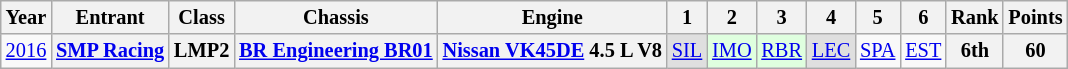<table class="wikitable" style="text-align:center; font-size:85%">
<tr>
<th>Year</th>
<th>Entrant</th>
<th>Class</th>
<th>Chassis</th>
<th>Engine</th>
<th>1</th>
<th>2</th>
<th>3</th>
<th>4</th>
<th>5</th>
<th>6</th>
<th>Rank</th>
<th>Points</th>
</tr>
<tr>
<td><a href='#'>2016</a></td>
<th nowrap><a href='#'>SMP Racing</a></th>
<th>LMP2</th>
<th nowrap><a href='#'>BR Engineering BR01</a></th>
<th nowrap><a href='#'>Nissan VK45DE</a> 4.5 L V8</th>
<td style="background:#DFDFDF;"><a href='#'>SIL</a><br></td>
<td style="background:#DFFFDF;"><a href='#'>IMO</a><br></td>
<td style="background:#DFFFDF;"><a href='#'>RBR</a><br></td>
<td style="background:#DFDFDF;"><a href='#'>LEC</a><br></td>
<td><a href='#'>SPA</a></td>
<td><a href='#'>EST</a></td>
<th>6th</th>
<th>60</th>
</tr>
</table>
